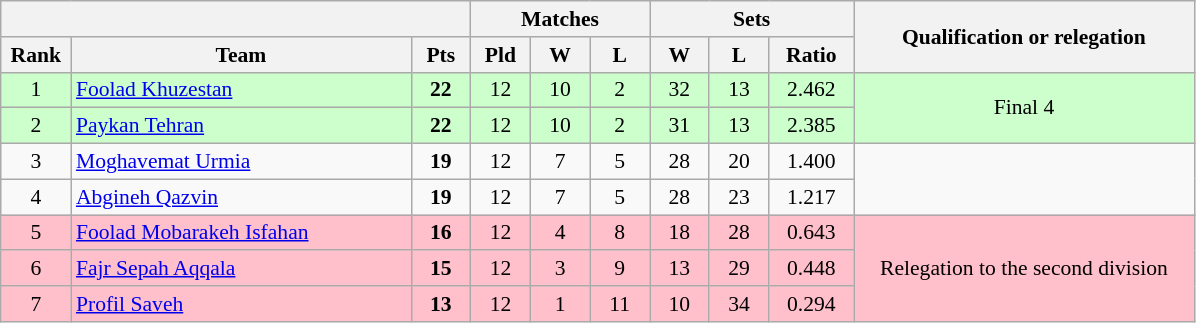<table class="wikitable" style="text-align:center; font-size:90%">
<tr>
<th colspan=3></th>
<th colspan=3>Matches</th>
<th colspan=3>Sets</th>
<th rowspan=2 width=220>Qualification or relegation</th>
</tr>
<tr>
<th width=40>Rank</th>
<th width=220>Team</th>
<th width=33>Pts</th>
<th width=33>Pld</th>
<th width=33>W</th>
<th width=33>L</th>
<th width=33>W</th>
<th width=33>L</th>
<th width=50>Ratio</th>
</tr>
<tr bgcolor=ccffcc>
<td>1</td>
<td align="left"><a href='#'>Foolad Khuzestan</a></td>
<td><strong>22</strong></td>
<td>12</td>
<td>10</td>
<td>2</td>
<td>32</td>
<td>13</td>
<td>2.462</td>
<td rowspan=2>Final 4</td>
</tr>
<tr bgcolor=ccffcc>
<td>2</td>
<td align="left"><a href='#'>Paykan Tehran</a></td>
<td><strong>22</strong></td>
<td>12</td>
<td>10</td>
<td>2</td>
<td>31</td>
<td>13</td>
<td>2.385</td>
</tr>
<tr>
<td>3</td>
<td align="left"><a href='#'>Moghavemat Urmia</a></td>
<td><strong>19</strong></td>
<td>12</td>
<td>7</td>
<td>5</td>
<td>28</td>
<td>20</td>
<td>1.400</td>
<td rowspan=2></td>
</tr>
<tr>
<td>4</td>
<td align="left"><a href='#'>Abgineh Qazvin</a></td>
<td><strong>19</strong></td>
<td>12</td>
<td>7</td>
<td>5</td>
<td>28</td>
<td>23</td>
<td>1.217</td>
</tr>
<tr bgcolor=pink>
<td>5</td>
<td align="left"><a href='#'>Foolad Mobarakeh Isfahan</a></td>
<td><strong>16</strong></td>
<td>12</td>
<td>4</td>
<td>8</td>
<td>18</td>
<td>28</td>
<td>0.643</td>
<td rowspan=3>Relegation to the second division</td>
</tr>
<tr bgcolor=pink>
<td>6</td>
<td align="left"><a href='#'>Fajr Sepah Aqqala</a></td>
<td><strong>15</strong></td>
<td>12</td>
<td>3</td>
<td>9</td>
<td>13</td>
<td>29</td>
<td>0.448</td>
</tr>
<tr bgcolor=pink>
<td>7</td>
<td align="left"><a href='#'>Profil Saveh</a></td>
<td><strong>13</strong></td>
<td>12</td>
<td>1</td>
<td>11</td>
<td>10</td>
<td>34</td>
<td>0.294</td>
</tr>
</table>
